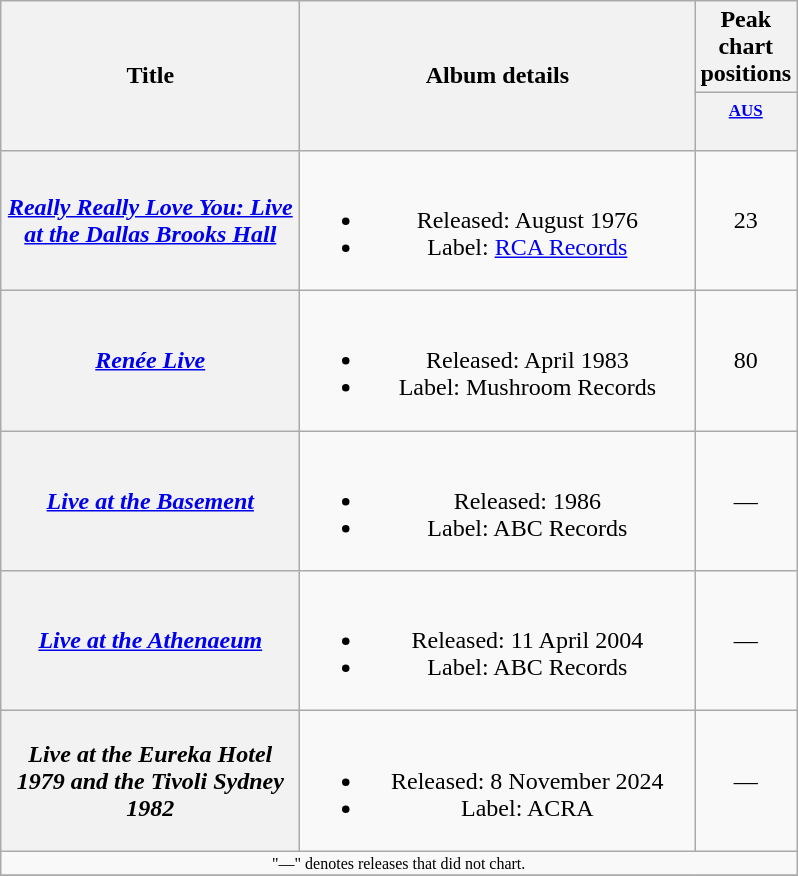<table class="wikitable plainrowheaders" style="text-align:center;" border="1">
<tr>
<th scope="col" rowspan="2" style="width:12em;">Title</th>
<th scope="col" rowspan="2" style="width:16em;">Album details</th>
<th colspan="1">Peak chart positions</th>
</tr>
<tr>
<th scope="col" style="width:3em; font-size:85%"><small><a href='#'>AUS</a><br><br></small></th>
</tr>
<tr>
<th scope="row"><em><a href='#'>Really Really Love You: Live at the Dallas Brooks Hall</a></em></th>
<td><br><ul><li>Released: August 1976</li><li>Label: <a href='#'>RCA Records</a></li></ul></td>
<td align="center">23</td>
</tr>
<tr>
<th scope="row"><em><a href='#'>Renée Live</a></em></th>
<td><br><ul><li>Released: April 1983</li><li>Label: Mushroom Records</li></ul></td>
<td align="center">80</td>
</tr>
<tr>
<th scope="row"><em><a href='#'>Live at the Basement</a></em></th>
<td><br><ul><li>Released: 1986</li><li>Label: ABC Records</li></ul></td>
<td align="center">—</td>
</tr>
<tr>
<th scope="row"><em><a href='#'>Live at the Athenaeum</a></em></th>
<td><br><ul><li>Released: 11 April 2004</li><li>Label: ABC Records</li></ul></td>
<td align="center">—</td>
</tr>
<tr>
<th scope="row"><em>Live at the Eureka Hotel 1979 and the Tivoli Sydney 1982</em></th>
<td><br><ul><li>Released: 8 November 2024</li><li>Label: ACRA</li></ul></td>
<td align="center">—</td>
</tr>
<tr>
<td align="center" colspan="7" style="font-size: 8pt">"—" denotes releases that did not chart.</td>
</tr>
<tr>
</tr>
</table>
